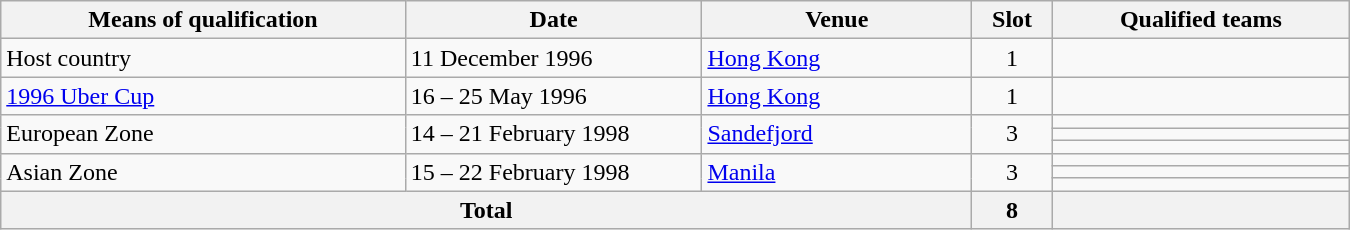<table class="wikitable" width="900">
<tr>
<th width="30%">Means of qualification</th>
<th width="22%">Date</th>
<th width="20%">Venue</th>
<th width="6%">Slot</th>
<th width="22%">Qualified teams</th>
</tr>
<tr>
<td>Host country</td>
<td>11 December 1996</td>
<td><a href='#'>Hong Kong</a></td>
<td align="center">1</td>
<td></td>
</tr>
<tr>
<td><a href='#'>1996 Uber Cup</a></td>
<td>16 – 25 May 1996</td>
<td><a href='#'>Hong Kong</a></td>
<td align="center">1</td>
<td></td>
</tr>
<tr>
<td rowspan="3">European Zone</td>
<td rowspan="3">14 – 21 February 1998</td>
<td rowspan="3"><a href='#'>Sandefjord</a></td>
<td rowspan="3" align="center">3</td>
<td></td>
</tr>
<tr>
<td></td>
</tr>
<tr>
<td></td>
</tr>
<tr>
<td rowspan="3">Asian Zone</td>
<td rowspan="3">15 – 22 February 1998</td>
<td rowspan="3"><a href='#'>Manila</a></td>
<td rowspan="3" align="center">3</td>
<td></td>
</tr>
<tr>
<td></td>
</tr>
<tr>
<td></td>
</tr>
<tr>
<th colspan="3">Total</th>
<th>8</th>
<th></th>
</tr>
</table>
